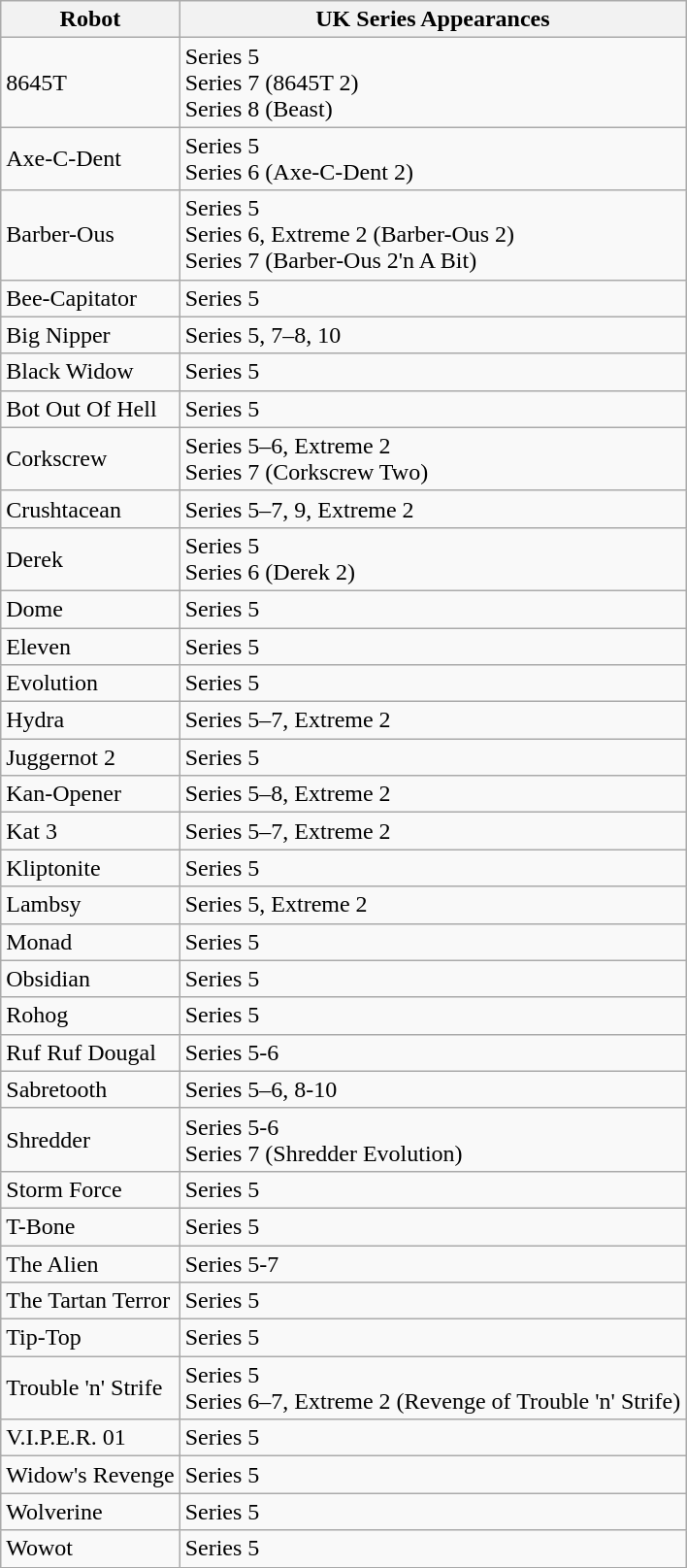<table class="wikitable">
<tr>
<th>Robot</th>
<th>UK Series Appearances</th>
</tr>
<tr>
<td>8645T</td>
<td>Series 5<br>Series 7 (8645T 2)<br>Series 8 (Beast)</td>
</tr>
<tr>
<td>Axe-C-Dent</td>
<td>Series 5<br>Series 6 (Axe-C-Dent 2)</td>
</tr>
<tr>
<td>Barber-Ous</td>
<td>Series 5<br>Series 6, Extreme 2 (Barber-Ous 2)<br>Series 7 (Barber-Ous 2'n A Bit)</td>
</tr>
<tr>
<td>Bee-Capitator</td>
<td>Series 5</td>
</tr>
<tr>
<td>Big Nipper</td>
<td>Series 5, 7–8, 10</td>
</tr>
<tr>
<td>Black Widow</td>
<td>Series 5</td>
</tr>
<tr>
<td>Bot Out Of Hell</td>
<td>Series 5</td>
</tr>
<tr>
<td>Corkscrew</td>
<td>Series 5–6, Extreme 2<br>Series 7 (Corkscrew Two)</td>
</tr>
<tr>
<td>Crushtacean</td>
<td>Series 5–7, 9, Extreme 2</td>
</tr>
<tr>
<td>Derek</td>
<td>Series 5<br>Series 6 (Derek 2)</td>
</tr>
<tr>
<td>Dome</td>
<td>Series 5</td>
</tr>
<tr>
<td>Eleven</td>
<td>Series 5</td>
</tr>
<tr>
<td>Evolution</td>
<td>Series 5</td>
</tr>
<tr>
<td>Hydra</td>
<td>Series 5–7, Extreme 2</td>
</tr>
<tr>
<td>Juggernot 2</td>
<td>Series 5</td>
</tr>
<tr>
<td>Kan-Opener</td>
<td>Series 5–8, Extreme 2</td>
</tr>
<tr>
<td>Kat 3</td>
<td>Series 5–7, Extreme 2</td>
</tr>
<tr>
<td>Kliptonite</td>
<td>Series 5</td>
</tr>
<tr>
<td>Lambsy</td>
<td>Series 5, Extreme 2</td>
</tr>
<tr>
<td>Monad</td>
<td>Series 5</td>
</tr>
<tr>
<td>Obsidian</td>
<td>Series 5</td>
</tr>
<tr>
<td>Rohog</td>
<td>Series 5</td>
</tr>
<tr>
<td>Ruf Ruf Dougal</td>
<td>Series 5-6</td>
</tr>
<tr>
<td>Sabretooth</td>
<td>Series 5–6, 8-10</td>
</tr>
<tr>
<td>Shredder</td>
<td>Series 5-6<br>Series 7 (Shredder Evolution)</td>
</tr>
<tr>
<td>Storm Force</td>
<td>Series 5</td>
</tr>
<tr>
<td>T-Bone</td>
<td>Series 5</td>
</tr>
<tr>
<td>The Alien</td>
<td>Series 5-7</td>
</tr>
<tr>
<td>The Tartan Terror</td>
<td>Series 5</td>
</tr>
<tr>
<td>Tip-Top</td>
<td>Series 5</td>
</tr>
<tr>
<td>Trouble 'n' Strife</td>
<td>Series 5<br>Series 6–7, Extreme 2 (Revenge of Trouble 'n' Strife)</td>
</tr>
<tr>
<td>V.I.P.E.R. 01</td>
<td>Series 5</td>
</tr>
<tr>
<td>Widow's Revenge</td>
<td>Series 5</td>
</tr>
<tr>
<td>Wolverine</td>
<td>Series 5</td>
</tr>
<tr>
<td>Wowot</td>
<td>Series 5</td>
</tr>
</table>
